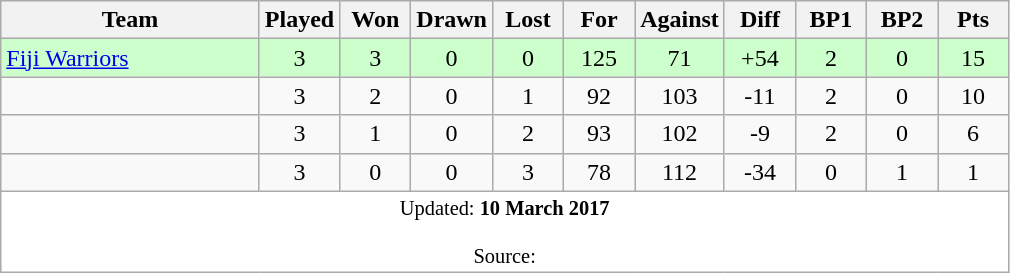<table class="wikitable">
<tr>
<th width=165>Team</th>
<th width=40>Played</th>
<th width=40>Won</th>
<th width=40>Drawn</th>
<th width=40>Lost</th>
<th width=40>For</th>
<th width=40>Against</th>
<th width=40>Diff</th>
<th width=40>BP1</th>
<th width=40>BP2</th>
<th width=40>Pts</th>
</tr>
<tr style="background:#cfc; text-align:center;">
<td align=left> <a href='#'>Fiji Warriors</a></td>
<td>3</td>
<td>3</td>
<td>0</td>
<td>0</td>
<td>125</td>
<td>71</td>
<td>+54</td>
<td>2</td>
<td>0</td>
<td>15</td>
</tr>
<tr style="text-align:center;">
<td align=left></td>
<td>3</td>
<td>2</td>
<td>0</td>
<td>1</td>
<td>92</td>
<td>103</td>
<td>-11</td>
<td>2</td>
<td>0</td>
<td>10</td>
</tr>
<tr style="text-align:center;">
<td align=left></td>
<td>3</td>
<td>1</td>
<td>0</td>
<td>2</td>
<td>93</td>
<td>102</td>
<td>-9</td>
<td>2</td>
<td>0</td>
<td>6</td>
</tr>
<tr style="text-align:center;">
<td align=left></td>
<td>3</td>
<td>0</td>
<td>0</td>
<td>3</td>
<td>78</td>
<td>112</td>
<td>-34</td>
<td>0</td>
<td>1</td>
<td>1</td>
</tr>
<tr bgcolor="#ffffff" align=center>
<td colspan="15" style="font-size:85%;">Updated: <strong>10 March 2017</strong><br><br>Source: <br></td>
</tr>
</table>
